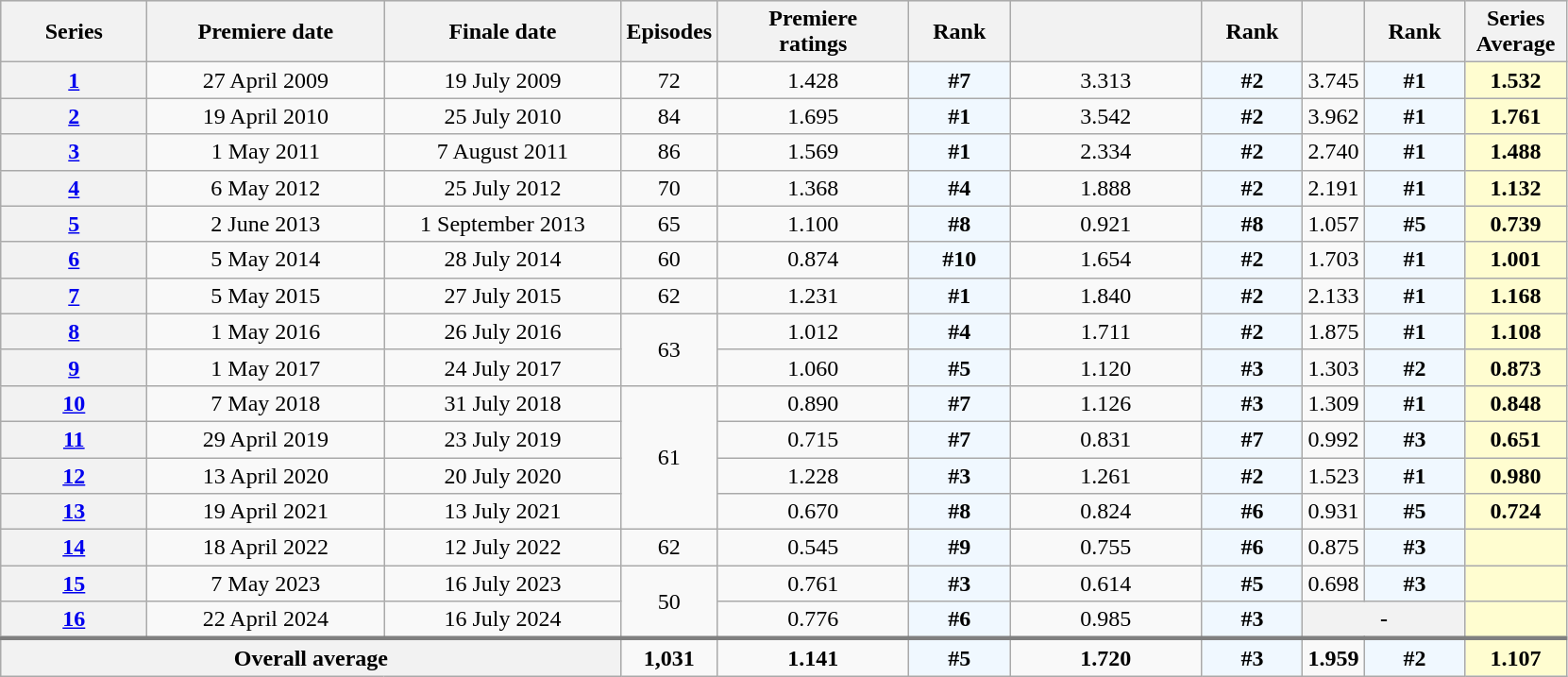<table class="wikitable plainrowheaders" style="text-align:center;">
<tr style="background:#DCDCDC;">
<th scope="col" style="width:6em;">Series</th>
<th scope="col" style="width:10em;">Premiere date</th>
<th scope="col" style="width:10em;">Finale date</th>
<th scope="col">Episodes</th>
<th scope="col" style="width:8em;">Premiere<br>ratings</th>
<th scope="col" style="width:4em;">Rank</th>
<th scope="col" style="width:8em;"><strong></strong><br><em><small></small></em></th>
<th scope="col" style="width:4em;">Rank</th>
<th scope="col"><strong></strong><br><em><small></small></em></th>
<th scope="col" style="width:4em;">Rank</th>
<th scope="col" style="width:4em;">Series Average</th>
</tr>
<tr>
<th scope="row" style="text-align:center;"><a href='#'>1</a></th>
<td>27 April 2009</td>
<td>19 July 2009</td>
<td>72</td>
<td>1.428</td>
<td style="background:#F0F8FF"><strong>#7</strong></td>
<td>3.313</td>
<td style="background:#F0F8FF"><strong>#2</strong></td>
<td>3.745</td>
<td style="background:#F0F8FF"><strong>#1</strong></td>
<th style="background:#FFFDD0">1.532</th>
</tr>
<tr>
<th scope="row" style="text-align:center;"><a href='#'>2</a></th>
<td>19 April 2010</td>
<td>25 July 2010</td>
<td>84</td>
<td>1.695</td>
<td style="background:#F0F8FF"><strong>#1</strong></td>
<td>3.542</td>
<td style="background:#F0F8FF"><strong>#2</strong></td>
<td>3.962</td>
<td style="background:#F0F8FF"><strong>#1</strong></td>
<th style="background:#FFFDD0">1.761</th>
</tr>
<tr>
<th scope="row" style="text-align:center;"><a href='#'>3</a></th>
<td>1 May 2011</td>
<td>7 August 2011</td>
<td>86</td>
<td>1.569</td>
<td style="background:#F0F8FF"><strong>#1</strong></td>
<td>2.334</td>
<td style="background:#F0F8FF"><strong>#2</strong></td>
<td>2.740</td>
<td style="background:#F0F8FF"><strong>#1</strong></td>
<th style="background:#FFFDD0">1.488</th>
</tr>
<tr>
<th scope="row" style="text-align:center;"><a href='#'>4</a></th>
<td>6 May 2012</td>
<td>25 July 2012</td>
<td>70</td>
<td>1.368</td>
<td style="background:#F0F8FF"><strong>#4</strong></td>
<td>1.888</td>
<td style="background:#F0F8FF"><strong>#2</strong></td>
<td>2.191</td>
<td style="background:#F0F8FF"><strong>#1</strong></td>
<th style="background:#FFFDD0">1.132</th>
</tr>
<tr>
<th scope="row" style="text-align:center;"><a href='#'>5</a></th>
<td>2 June 2013</td>
<td>1 September 2013</td>
<td>65</td>
<td>1.100</td>
<td style="background:#F0F8FF"><strong>#8</strong></td>
<td>0.921</td>
<td style="background:#F0F8FF"><strong>#8</strong></td>
<td>1.057</td>
<td style="background:#F0F8FF"><strong>#5</strong></td>
<th style="background:#FFFDD0">0.739</th>
</tr>
<tr>
<th scope="row" style="text-align:center;"><a href='#'>6</a></th>
<td>5 May 2014</td>
<td>28 July 2014</td>
<td>60</td>
<td>0.874</td>
<td style="background:#F0F8FF"><strong>#10</strong></td>
<td>1.654</td>
<td style="background:#F0F8FF"><strong>#2</strong></td>
<td>1.703</td>
<td style="background:#F0F8FF"><strong>#1</strong></td>
<th style="background:#FFFDD0">1.001</th>
</tr>
<tr>
<th scope="row" style="text-align:center;"><a href='#'>7</a></th>
<td>5 May 2015</td>
<td>27 July 2015</td>
<td>62</td>
<td>1.231</td>
<td style="background:#F0F8FF"><strong>#1</strong></td>
<td>1.840</td>
<td style="background:#F0F8FF"><strong>#2</strong></td>
<td>2.133</td>
<td style="background:#F0F8FF"><strong>#1</strong></td>
<th style="background:#FFFDD0">1.168</th>
</tr>
<tr>
<th scope="row" style="text-align:center;"><a href='#'>8</a></th>
<td>1 May 2016</td>
<td>26 July 2016</td>
<td rowspan="2">63</td>
<td>1.012</td>
<td style="background:#F0F8FF"><strong>#4</strong></td>
<td>1.711</td>
<td style="background:#F0F8FF"><strong>#2</strong></td>
<td>1.875</td>
<td style="background:#F0F8FF"><strong>#1</strong></td>
<th style="background:#FFFDD0">1.108</th>
</tr>
<tr>
<th scope="row" style="text-align:center;"><a href='#'>9</a></th>
<td>1 May 2017</td>
<td>24 July 2017</td>
<td>1.060</td>
<td style="background:#F0F8FF"><strong>#5</strong></td>
<td>1.120</td>
<td style="background:#F0F8FF"><strong>#3</strong></td>
<td>1.303</td>
<td style="background:#F0F8FF"><strong>#2</strong></td>
<th style="background:#FFFDD0">0.873</th>
</tr>
<tr>
<th scope="row" style="text-align:center;"><a href='#'>10</a></th>
<td>7 May 2018</td>
<td>31 July 2018</td>
<td rowspan="4">61</td>
<td>0.890</td>
<td style="background:#F0F8FF"><strong>#7</strong></td>
<td>1.126</td>
<td style="background:#F0F8FF"><strong>#3</strong></td>
<td>1.309</td>
<td style="background:#F0F8FF"><strong>#1</strong></td>
<th style="background:#FFFDD0">0.848</th>
</tr>
<tr>
<th scope="row" style="text-align:center;"><a href='#'>11</a></th>
<td>29 April 2019</td>
<td>23 July 2019</td>
<td>0.715</td>
<td style="background:#F0F8FF"><strong>#7</strong></td>
<td>0.831</td>
<td style="background:#F0F8FF"><strong>#7</strong></td>
<td>0.992</td>
<td style="background:#F0F8FF"><strong>#3</strong></td>
<th style="background:#FFFDD0">0.651</th>
</tr>
<tr>
<th scope="row" style="text-align:center;"><a href='#'>12</a></th>
<td>13 April 2020</td>
<td>20 July 2020</td>
<td>1.228</td>
<td style="background:#F0F8FF"><strong>#3</strong></td>
<td>1.261</td>
<td style="background:#F0F8FF"><strong>#2</strong></td>
<td>1.523</td>
<td style="background:#F0F8FF"><strong>#1</strong></td>
<th style="background:#FFFDD0">0.980</th>
</tr>
<tr>
<th scope="row" style="text-align:center;"><a href='#'>13</a></th>
<td>19 April 2021</td>
<td>13 July 2021</td>
<td>0.670</td>
<td style="background:#F0F8FF"><strong>#8</strong></td>
<td>0.824</td>
<td style="background:#F0F8FF"><strong>#6</strong></td>
<td>0.931</td>
<td style="background:#F0F8FF"><strong>#5</strong></td>
<th style="background:#FFFDD0">0.724</th>
</tr>
<tr>
<th scope="row" style="text-align:center;"><a href='#'>14</a></th>
<td>18 April 2022</td>
<td>12 July 2022</td>
<td>62</td>
<td>0.545</td>
<td style="background:#F0F8FF"><strong>#9</strong></td>
<td>0.755</td>
<td style="background:#F0F8FF"><strong>#6</strong></td>
<td>0.875</td>
<td style="background:#F0F8FF"><strong>#3</strong></td>
<th style="background:#FFFDD0"></th>
</tr>
<tr>
<th scope="row" style="text-align:center;"><a href='#'>15</a></th>
<td>7 May 2023</td>
<td>16 July 2023</td>
<td rowspan="2">50</td>
<td>0.761</td>
<td style="background:#F0F8FF"><strong>#3</strong></td>
<td>0.614</td>
<td style="background:#F0F8FF"><strong>#5</strong></td>
<td>0.698</td>
<td style="background:#F0F8FF"><strong>#3</strong></td>
<th style="background:#FFFDD0"></th>
</tr>
<tr>
<th scope="row" style="text-align:center;"><a href='#'>16</a></th>
<td>22 April 2024</td>
<td>16 July 2024</td>
<td>0.776</td>
<td style="background:#F0F8FF"><strong>#6</strong></td>
<td>0.985</td>
<td style="background:#F0F8FF"><strong>#3</strong></td>
<th colspan="2">-</th>
<th style="background:#FFFDD0"></th>
</tr>
<tr style="border-top:3px solid gray; font-weight:bold;">
<th colspan="3">Overall average</th>
<td>1,031</td>
<td>1.141</td>
<td style="background:#F0F8FF">#5</td>
<td>1.720</td>
<td style="background:#F0F8FF">#3</td>
<td>1.959</td>
<td style="background:#F0F8FF">#2</td>
<td style="background:#FFFDD0">1.107</td>
</tr>
</table>
